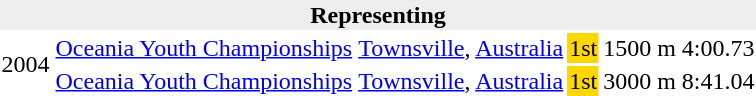<table>
<tr>
<th bgcolor="#eeeeee" colspan="6">Representing </th>
</tr>
<tr>
<td rowspan=2>2004</td>
<td><a href='#'>Oceania Youth Championships</a></td>
<td><a href='#'>Townsville</a>, <a href='#'>Australia</a></td>
<td bgcolor=gold>1st</td>
<td>1500 m</td>
<td>4:00.73</td>
</tr>
<tr>
<td><a href='#'>Oceania Youth Championships</a></td>
<td><a href='#'>Townsville</a>, <a href='#'>Australia</a></td>
<td bgcolor=gold>1st</td>
<td>3000 m</td>
<td>8:41.04</td>
</tr>
</table>
